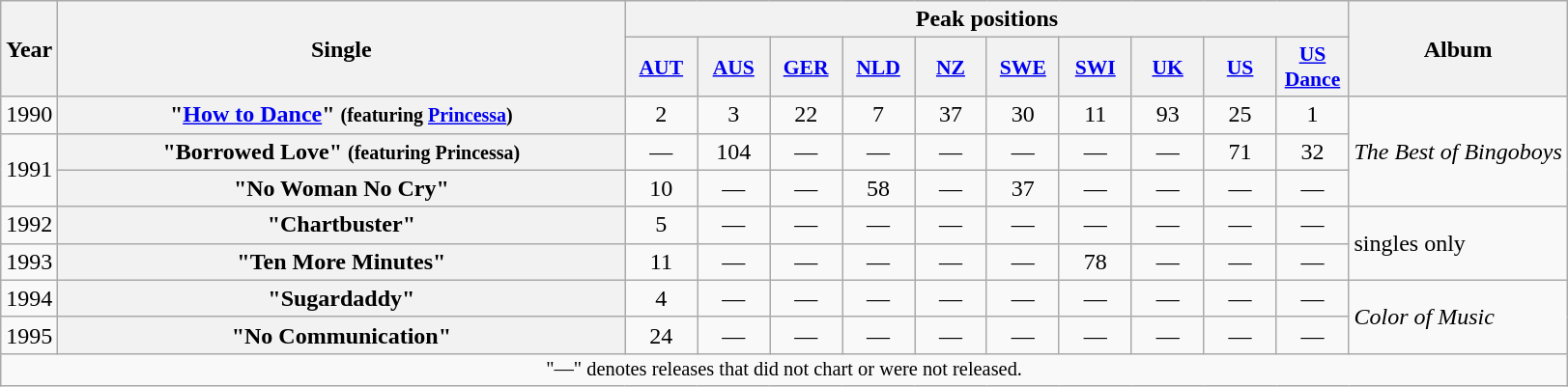<table class="wikitable plainrowheaders" style="text-align:center;">
<tr>
<th rowspan="2">Year</th>
<th rowspan="2" style="width:24em;">Single</th>
<th colspan="10">Peak positions</th>
<th rowspan="2">Album</th>
</tr>
<tr>
<th scope="col" style="width:3em; font-size:90%"><a href='#'>AUT</a><br></th>
<th scope="col" style="width:3em; font-size:90%"><a href='#'>AUS</a><br></th>
<th scope="col" style="width:3em; font-size:90%"><a href='#'>GER</a><br></th>
<th scope="col" style="width:3em; font-size:90%"><a href='#'>NLD</a><br></th>
<th scope="col" style="width:3em; font-size:90%"><a href='#'>NZ</a><br></th>
<th scope="col" style="width:3em; font-size:90%"><a href='#'>SWE</a><br></th>
<th scope="col" style="width:3em; font-size:90%"><a href='#'>SWI</a><br></th>
<th scope="col" style="width:3em; font-size:90%"><a href='#'>UK</a><br></th>
<th scope="col" style="width:3em; font-size:90%"><a href='#'>US</a><br></th>
<th scope="col" style="width:3em; font-size:90%"><a href='#'>US Dance</a><br></th>
</tr>
<tr>
<td>1990</td>
<th scope="row">"<a href='#'>How to Dance</a>" <small>(featuring <a href='#'>Princessa</a>)</small></th>
<td>2</td>
<td>3</td>
<td>22</td>
<td>7</td>
<td>37</td>
<td>30</td>
<td>11</td>
<td>93</td>
<td>25</td>
<td>1</td>
<td align="left" rowspan="3"><em>The Best of Bingoboys</em></td>
</tr>
<tr>
<td rowspan="2">1991</td>
<th scope="row">"Borrowed Love" <small>(featuring Princessa)</small></th>
<td>—</td>
<td>104</td>
<td>—</td>
<td>—</td>
<td>—</td>
<td>—</td>
<td>—</td>
<td>—</td>
<td>71</td>
<td>32</td>
</tr>
<tr>
<th scope="row">"No Woman No Cry"</th>
<td>10</td>
<td>—</td>
<td>—</td>
<td>58</td>
<td>—</td>
<td>37</td>
<td>—</td>
<td>—</td>
<td>—</td>
<td>—</td>
</tr>
<tr>
<td>1992</td>
<th scope="row">"Chartbuster"</th>
<td>5</td>
<td>—</td>
<td>—</td>
<td>—</td>
<td>—</td>
<td>—</td>
<td>—</td>
<td>—</td>
<td>—</td>
<td>—</td>
<td align="left" rowspan="2">singles only</td>
</tr>
<tr>
<td>1993</td>
<th scope="row">"Ten More Minutes"</th>
<td>11</td>
<td>—</td>
<td>—</td>
<td>—</td>
<td>—</td>
<td>—</td>
<td>78</td>
<td>—</td>
<td>—</td>
<td>—</td>
</tr>
<tr>
<td>1994</td>
<th scope="row">"Sugardaddy"</th>
<td>4</td>
<td>—</td>
<td>—</td>
<td>—</td>
<td>—</td>
<td>—</td>
<td>—</td>
<td>—</td>
<td>—</td>
<td>—</td>
<td align="left" rowspan="2"><em>Color of Music</em></td>
</tr>
<tr>
<td>1995</td>
<th scope="row">"No Communication"</th>
<td>24</td>
<td>—</td>
<td>—</td>
<td>—</td>
<td>—</td>
<td>—</td>
<td>—</td>
<td>—</td>
<td>—</td>
<td>—</td>
</tr>
<tr>
<td align="center" colspan="15" style="font-size:85%">"—" denotes releases that did not chart or were not released.</td>
</tr>
</table>
